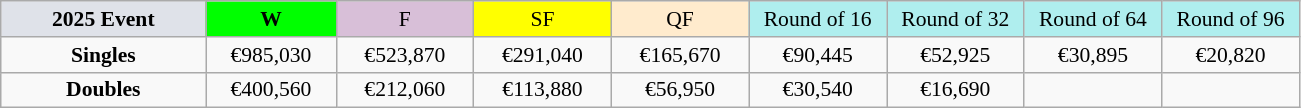<table class="wikitable" style="font-size:90%;text-align:center;">
<tr>
<td style="width:130px; background:#dfe2e9;"><strong>2025 Event</strong></td>
<td style="width:80px; background:lime;"><strong>W</strong></td>
<td style="width:85px; background:thistle;">F</td>
<td style="width:85px; background:#ff0;">SF</td>
<td style="width:85px; background:#ffebcd;">QF</td>
<td style="width:85px; background:#afeeee;">Round of 16</td>
<td style="width:85px; background:#afeeee;">Round of 32</td>
<td style="width:85px; background:#afeeee;">Round of 64</td>
<td style="width:85px; background:#afeeee;">Round of 96</td>
</tr>
<tr>
<td><strong>Singles</strong></td>
<td>€985,030</td>
<td>€523,870</td>
<td>€291,040</td>
<td>€165,670</td>
<td>€90,445</td>
<td>€52,925</td>
<td>€30,895</td>
<td>€20,820</td>
</tr>
<tr>
<td><strong>Doubles</strong></td>
<td>€400,560</td>
<td>€212,060</td>
<td>€113,880</td>
<td>€56,950</td>
<td>€30,540</td>
<td>€16,690</td>
<td></td>
<td></td>
</tr>
</table>
